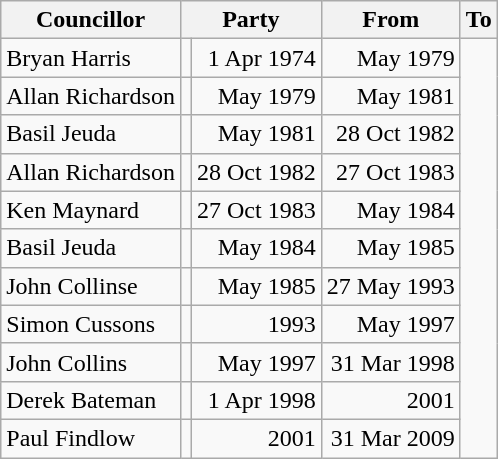<table class=wikitable>
<tr>
<th>Councillor</th>
<th colspan=2>Party</th>
<th>From</th>
<th>To</th>
</tr>
<tr>
<td>Bryan Harris</td>
<td></td>
<td align=right>1 Apr 1974</td>
<td align=right>May 1979</td>
</tr>
<tr>
<td>Allan Richardson</td>
<td></td>
<td align=right>May 1979</td>
<td align=right>May 1981</td>
</tr>
<tr>
<td>Basil Jeuda</td>
<td></td>
<td align=right>May 1981</td>
<td align=right>28 Oct 1982</td>
</tr>
<tr>
<td>Allan Richardson</td>
<td></td>
<td align=right>28 Oct 1982</td>
<td align=right>27 Oct 1983</td>
</tr>
<tr>
<td>Ken Maynard</td>
<td></td>
<td align=right>27 Oct 1983</td>
<td align=right>May 1984</td>
</tr>
<tr>
<td>Basil Jeuda</td>
<td></td>
<td align=right>May 1984</td>
<td align=right>May 1985</td>
</tr>
<tr>
<td>John Collinse</td>
<td></td>
<td align=right>May 1985</td>
<td align=right>27 May 1993</td>
</tr>
<tr>
<td>Simon Cussons</td>
<td></td>
<td align=right>1993</td>
<td align=right>May 1997</td>
</tr>
<tr>
<td>John Collins</td>
<td></td>
<td align=right>May 1997</td>
<td align=right>31 Mar 1998</td>
</tr>
<tr>
<td>Derek Bateman</td>
<td></td>
<td align=right>1 Apr 1998</td>
<td align=right>2001</td>
</tr>
<tr>
<td>Paul Findlow</td>
<td></td>
<td align=right>2001</td>
<td align=right>31 Mar 2009</td>
</tr>
</table>
